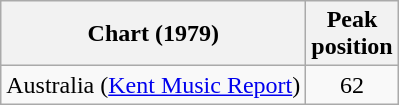<table class="wikitable">
<tr>
<th>Chart (1979)</th>
<th>Peak<br>position</th>
</tr>
<tr>
<td>Australia (<a href='#'>Kent Music Report</a>)</td>
<td style="text-align:center;">62</td>
</tr>
</table>
